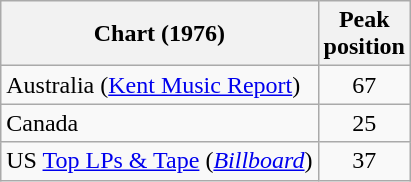<table class="wikitable">
<tr>
<th>Chart (1976)</th>
<th>Peak<br> position</th>
</tr>
<tr>
<td>Australia (<a href='#'>Kent Music Report</a>)</td>
<td align="center">67</td>
</tr>
<tr>
<td>Canada</td>
<td align="center">25</td>
</tr>
<tr>
<td>US <a href='#'>Top LPs & Tape</a> (<em><a href='#'>Billboard</a></em>)</td>
<td align="center">37</td>
</tr>
</table>
